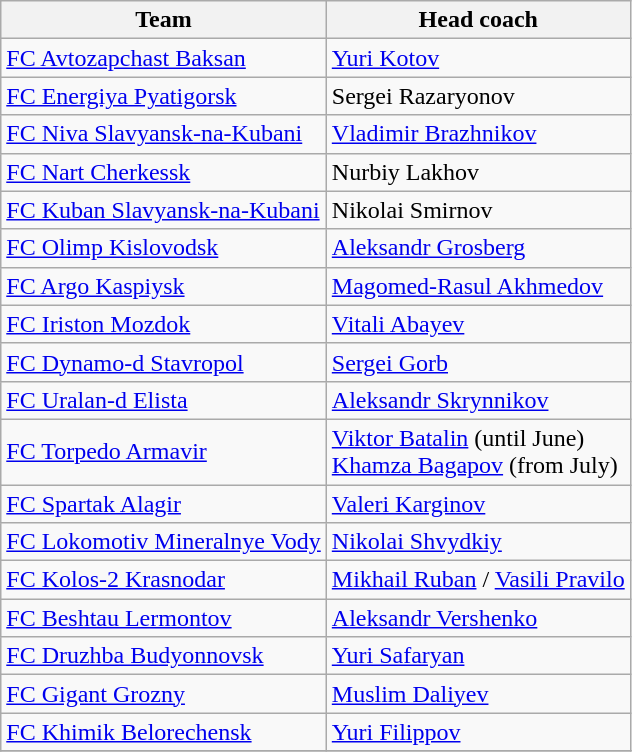<table class="wikitable">
<tr>
<th>Team</th>
<th>Head coach</th>
</tr>
<tr>
<td><a href='#'>FC Avtozapchast Baksan</a></td>
<td><a href='#'>Yuri Kotov</a></td>
</tr>
<tr>
<td><a href='#'>FC Energiya Pyatigorsk</a></td>
<td>Sergei Razaryonov</td>
</tr>
<tr>
<td><a href='#'>FC Niva Slavyansk-na-Kubani</a></td>
<td><a href='#'>Vladimir Brazhnikov</a></td>
</tr>
<tr>
<td><a href='#'>FC Nart Cherkessk</a></td>
<td>Nurbiy Lakhov</td>
</tr>
<tr>
<td><a href='#'>FC Kuban Slavyansk-na-Kubani</a></td>
<td>Nikolai Smirnov</td>
</tr>
<tr>
<td><a href='#'>FC Olimp Kislovodsk</a></td>
<td><a href='#'>Aleksandr Grosberg</a></td>
</tr>
<tr>
<td><a href='#'>FC Argo Kaspiysk</a></td>
<td><a href='#'>Magomed-Rasul Akhmedov</a></td>
</tr>
<tr>
<td><a href='#'>FC Iriston Mozdok</a></td>
<td><a href='#'>Vitali Abayev</a></td>
</tr>
<tr>
<td><a href='#'>FC Dynamo-d Stavropol</a></td>
<td><a href='#'>Sergei Gorb</a></td>
</tr>
<tr>
<td><a href='#'>FC Uralan-d Elista</a></td>
<td><a href='#'>Aleksandr Skrynnikov</a></td>
</tr>
<tr>
<td><a href='#'>FC Torpedo Armavir</a></td>
<td><a href='#'>Viktor Batalin</a> (until June)<br><a href='#'>Khamza Bagapov</a> (from July)</td>
</tr>
<tr>
<td><a href='#'>FC Spartak Alagir</a></td>
<td><a href='#'>Valeri Karginov</a></td>
</tr>
<tr>
<td><a href='#'>FC Lokomotiv Mineralnye Vody</a></td>
<td><a href='#'>Nikolai Shvydkiy</a></td>
</tr>
<tr>
<td><a href='#'>FC Kolos-2 Krasnodar</a></td>
<td><a href='#'>Mikhail Ruban</a> / <a href='#'>Vasili Pravilo</a></td>
</tr>
<tr>
<td><a href='#'>FC Beshtau Lermontov</a></td>
<td><a href='#'>Aleksandr Vershenko</a></td>
</tr>
<tr>
<td><a href='#'>FC Druzhba Budyonnovsk</a></td>
<td><a href='#'>Yuri Safaryan</a></td>
</tr>
<tr>
<td><a href='#'>FC Gigant Grozny</a></td>
<td><a href='#'>Muslim Daliyev</a></td>
</tr>
<tr>
<td><a href='#'>FC Khimik Belorechensk</a></td>
<td><a href='#'>Yuri Filippov</a></td>
</tr>
<tr>
</tr>
</table>
